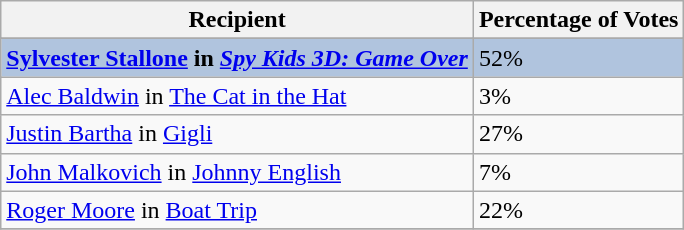<table class="wikitable sortable plainrowheaders" align="centre">
<tr>
<th>Recipient</th>
<th>Percentage of Votes</th>
</tr>
<tr>
</tr>
<tr style="background:#B0C4DE;">
<td><strong><a href='#'>Sylvester Stallone</a> in <em><a href='#'>Spy Kids 3D: Game Over</a><strong><em></td>
<td></strong>52%<strong></td>
</tr>
<tr>
<td><a href='#'>Alec Baldwin</a> in </em><a href='#'>The Cat in the Hat</a><em></td>
<td>3%</td>
</tr>
<tr>
<td><a href='#'>Justin Bartha</a> in </em><a href='#'>Gigli</a><em></td>
<td>27%</td>
</tr>
<tr>
<td><a href='#'>John Malkovich</a> in </em><a href='#'>Johnny English</a><em></td>
<td>7%</td>
</tr>
<tr>
<td><a href='#'>Roger Moore</a> in </em><a href='#'>Boat Trip</a><em></td>
<td>22%</td>
</tr>
<tr>
</tr>
</table>
